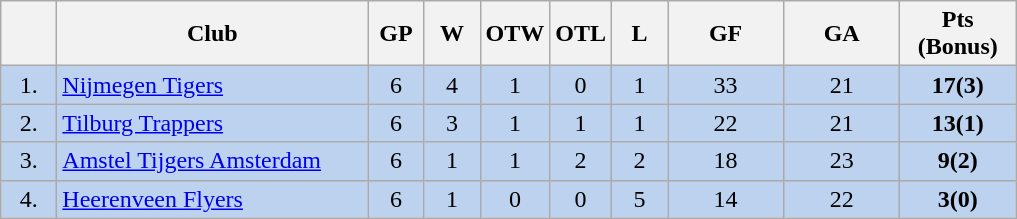<table class="wikitable">
<tr>
<th width="30"></th>
<th width="200">Club</th>
<th width="30">GP</th>
<th width="30">W</th>
<th width="30">OTW</th>
<th width="30">OTL</th>
<th width="30">L</th>
<th width="70">GF</th>
<th width="70">GA</th>
<th width="70">Pts (Bonus)</th>
</tr>
<tr bgcolor="#BCD2EE" align="center">
<td>1.</td>
<td align="left"><a href='#'>Nijmegen Tigers</a></td>
<td>6</td>
<td>4</td>
<td>1</td>
<td>0</td>
<td>1</td>
<td>33</td>
<td>21</td>
<td><strong>17(3)</strong></td>
</tr>
<tr bgcolor="#BCD2EE" align="center">
<td>2.</td>
<td align="left"><a href='#'>Tilburg Trappers</a></td>
<td>6</td>
<td>3</td>
<td>1</td>
<td>1</td>
<td>1</td>
<td>22</td>
<td>21</td>
<td><strong>13(1)</strong></td>
</tr>
<tr bgcolor="#BCD2EE" align="center">
<td>3.</td>
<td align="left"><a href='#'>Amstel Tijgers Amsterdam</a></td>
<td>6</td>
<td>1</td>
<td>1</td>
<td>2</td>
<td>2</td>
<td>18</td>
<td>23</td>
<td><strong>9(2)</strong></td>
</tr>
<tr bgcolor="#BCD2EE" align="center">
<td>4.</td>
<td align="left"><a href='#'>Heerenveen Flyers</a></td>
<td>6</td>
<td>1</td>
<td>0</td>
<td>0</td>
<td>5</td>
<td>14</td>
<td>22</td>
<td><strong>3(0)</strong></td>
</tr>
</table>
